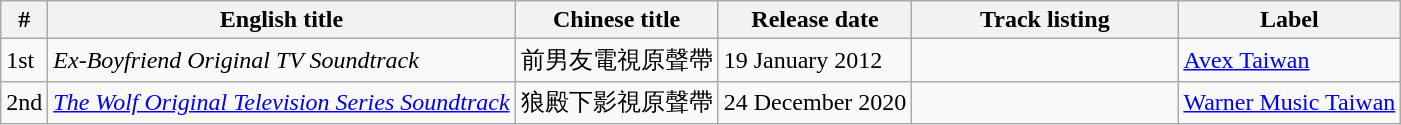<table class="wikitable sortable">
<tr>
<th>#</th>
<th>English title</th>
<th>Chinese title</th>
<th>Release date</th>
<th align="left" width="170px">Track listing</th>
<th>Label</th>
</tr>
<tr>
<td>1st</td>
<td><em>Ex-Boyfriend Original TV Soundtrack</em></td>
<td>前男友電視原聲帶</td>
<td>19 January 2012</td>
<td align="left" style="font-size: 100%;"></td>
<td><a href='#'>Avex Taiwan</a></td>
</tr>
<tr>
<td>2nd</td>
<td><em><a href='#'>The Wolf Original Television Series Soundtrack</a></em></td>
<td>狼殿下影視原聲帶</td>
<td>24 December 2020</td>
<td align="left" style="font-size: 100%;"></td>
<td><a href='#'>Warner Music Taiwan</a></td>
</tr>
</table>
